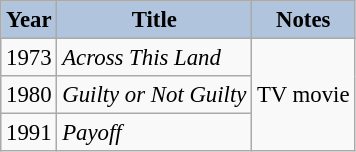<table class="wikitable" style="font-size:95%;">
<tr>
<th style="background:#B0C4DE;">Year</th>
<th style="background:#B0C4DE;">Title</th>
<th style="background:#B0C4DE;">Notes</th>
</tr>
<tr>
<td>1973</td>
<td><em>Across This Land</em></td>
<td rowspan=3>TV movie</td>
</tr>
<tr>
<td>1980</td>
<td><em>Guilty or Not Guilty</em></td>
</tr>
<tr>
<td>1991</td>
<td><em>Payoff</em></td>
</tr>
</table>
